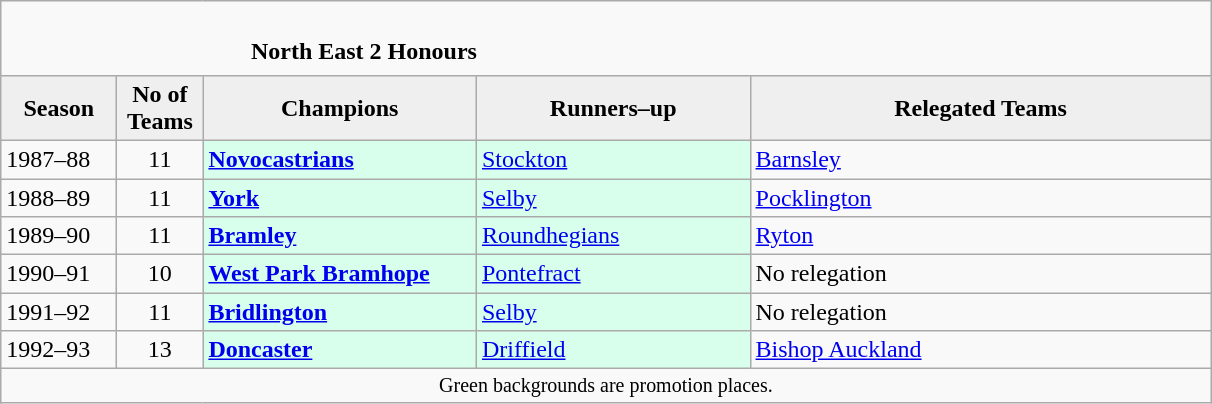<table class="wikitable" style="text-align: left;">
<tr>
<td colspan="11" cellpadding="0" cellspacing="0"><br><table border="0" style="width:100%;" cellpadding="0" cellspacing="0">
<tr>
<td style="width:20%; border:0;"></td>
<td style="border:0;"><strong>North East 2 Honours</strong></td>
<td style="width:20%; border:0;"></td>
</tr>
</table>
</td>
</tr>
<tr>
<th style="background:#efefef; width:70px;">Season</th>
<th style="background:#efefef; width:50px;">No of Teams</th>
<th style="background:#efefef; width:175px;">Champions</th>
<th style="background:#efefef; width:175px;">Runners–up</th>
<th style="background:#efefef; width:300px;">Relegated Teams</th>
</tr>
<tr align=left>
<td>1987–88</td>
<td style="text-align: center;">11</td>
<td style="background:#d8ffeb;"><strong><a href='#'>Novocastrians</a></strong></td>
<td style="background:#d8ffeb;"><a href='#'>Stockton</a></td>
<td><a href='#'>Barnsley</a></td>
</tr>
<tr>
<td>1988–89</td>
<td style="text-align: center;">11</td>
<td style="background:#d8ffeb;"><strong><a href='#'>York</a></strong></td>
<td style="background:#d8ffeb;"><a href='#'>Selby</a></td>
<td><a href='#'>Pocklington</a></td>
</tr>
<tr>
<td>1989–90</td>
<td style="text-align: center;">11</td>
<td style="background:#d8ffeb;"><strong><a href='#'>Bramley</a></strong></td>
<td style="background:#d8ffeb;"><a href='#'>Roundhegians</a></td>
<td><a href='#'>Ryton</a></td>
</tr>
<tr>
<td>1990–91</td>
<td style="text-align: center;">10</td>
<td style="background:#d8ffeb;"><strong><a href='#'>West Park Bramhope</a></strong></td>
<td style="background:#d8ffeb;"><a href='#'>Pontefract</a></td>
<td>No relegation</td>
</tr>
<tr>
<td>1991–92</td>
<td style="text-align: center;">11</td>
<td style="background:#d8ffeb;"><strong><a href='#'>Bridlington</a></strong></td>
<td style="background:#d8ffeb;"><a href='#'>Selby</a></td>
<td>No relegation</td>
</tr>
<tr>
<td>1992–93</td>
<td style="text-align: center;">13</td>
<td style="background:#d8ffeb;"><strong><a href='#'>Doncaster</a></strong></td>
<td style="background:#d8ffeb;"><a href='#'>Driffield</a></td>
<td><a href='#'>Bishop Auckland</a></td>
</tr>
<tr>
<td colspan="15"  style="border:0; font-size:smaller; text-align:center;">Green backgrounds are promotion places.</td>
</tr>
</table>
